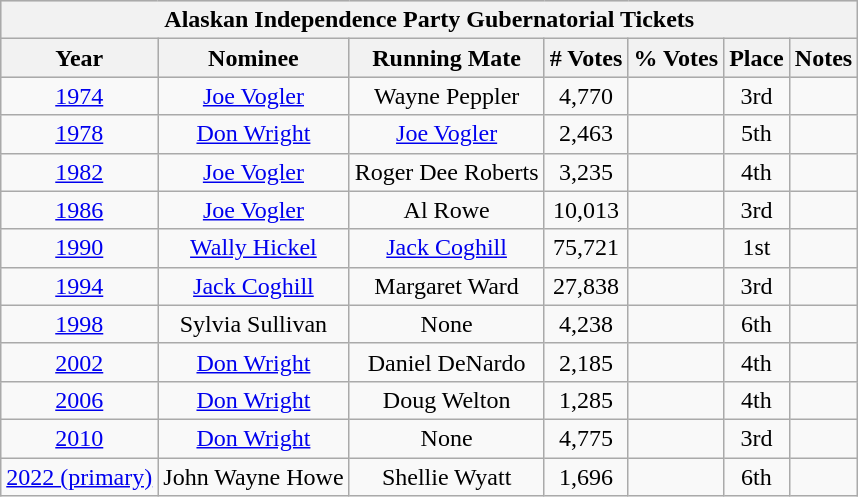<table class=wikitable style="text-align:center;">
<tr style="background:lightgrey;">
<th colspan="9">Alaskan Independence Party Gubernatorial Tickets</th>
</tr>
<tr style="background:lightgrey;">
<th>Year</th>
<th>Nominee</th>
<th>Running Mate</th>
<th># Votes</th>
<th>% Votes</th>
<th>Place</th>
<th>Notes</th>
</tr>
<tr>
<td><a href='#'>1974</a></td>
<td><a href='#'>Joe Vogler</a></td>
<td>Wayne Peppler</td>
<td>4,770</td>
<td></td>
<td>3rd</td>
<td></td>
</tr>
<tr>
<td><a href='#'>1978</a></td>
<td><a href='#'>Don Wright</a></td>
<td><a href='#'>Joe Vogler</a></td>
<td>2,463</td>
<td></td>
<td>5th</td>
<td></td>
</tr>
<tr>
<td><a href='#'>1982</a></td>
<td><a href='#'>Joe Vogler</a></td>
<td>Roger Dee Roberts</td>
<td>3,235</td>
<td></td>
<td>4th</td>
<td></td>
</tr>
<tr>
<td><a href='#'>1986</a></td>
<td><a href='#'>Joe Vogler</a></td>
<td>Al Rowe</td>
<td>10,013</td>
<td></td>
<td>3rd</td>
<td></td>
</tr>
<tr>
<td><a href='#'>1990</a></td>
<td><a href='#'>Wally Hickel</a></td>
<td><a href='#'>Jack Coghill</a></td>
<td>75,721</td>
<td></td>
<td>1st</td>
<td></td>
</tr>
<tr>
<td><a href='#'>1994</a></td>
<td><a href='#'>Jack Coghill</a></td>
<td>Margaret Ward</td>
<td>27,838</td>
<td></td>
<td>3rd</td>
<td></td>
</tr>
<tr>
<td><a href='#'>1998</a></td>
<td>Sylvia Sullivan</td>
<td>None</td>
<td>4,238</td>
<td></td>
<td>6th</td>
<td></td>
</tr>
<tr>
<td><a href='#'>2002</a></td>
<td><a href='#'>Don Wright</a></td>
<td>Daniel DeNardo</td>
<td>2,185</td>
<td></td>
<td>4th</td>
<td></td>
</tr>
<tr>
<td><a href='#'>2006</a></td>
<td><a href='#'>Don Wright</a></td>
<td>Doug Welton</td>
<td>1,285</td>
<td></td>
<td>4th</td>
<td></td>
</tr>
<tr>
<td><a href='#'>2010</a></td>
<td><a href='#'>Don Wright</a></td>
<td>None</td>
<td>4,775</td>
<td></td>
<td>3rd</td>
<td></td>
</tr>
<tr>
<td><a href='#'>2022 (primary)</a></td>
<td>John Wayne Howe</td>
<td>Shellie Wyatt</td>
<td>1,696</td>
<td></td>
<td>6th</td>
<td></td>
</tr>
</table>
